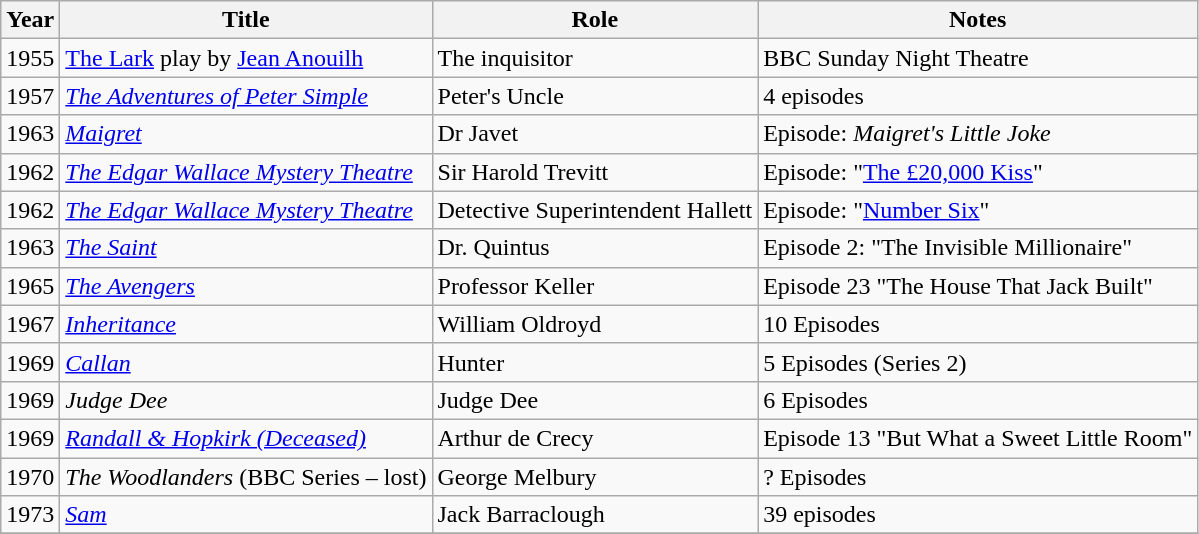<table class="wikitable">
<tr>
<th>Year</th>
<th>Title</th>
<th>Role</th>
<th>Notes</th>
</tr>
<tr>
<td>1955</td>
<td><a href='#'>The Lark</a> play by <a href='#'>Jean Anouilh</a></td>
<td>The inquisitor</td>
<td>BBC Sunday Night Theatre</td>
</tr>
<tr>
<td>1957</td>
<td><em><a href='#'>The Adventures of Peter Simple</a></em></td>
<td>Peter's Uncle</td>
<td>4 episodes</td>
</tr>
<tr>
<td>1963</td>
<td><em><a href='#'>Maigret</a></em></td>
<td>Dr Javet</td>
<td>Episode: <em>Maigret's Little Joke</em></td>
</tr>
<tr>
<td>1962</td>
<td><em><a href='#'>The Edgar Wallace Mystery Theatre</a></em></td>
<td>Sir Harold Trevitt</td>
<td>Episode: "<a href='#'>The £20,000 Kiss</a>"</td>
</tr>
<tr>
<td>1962</td>
<td><em><a href='#'>The Edgar Wallace Mystery Theatre</a></em></td>
<td>Detective Superintendent Hallett</td>
<td>Episode: "<a href='#'>Number Six</a>"</td>
</tr>
<tr>
<td>1963</td>
<td><em><a href='#'>The Saint</a></em></td>
<td>Dr. Quintus</td>
<td>Episode 2: "The Invisible Millionaire"</td>
</tr>
<tr>
<td>1965</td>
<td><em><a href='#'>The Avengers</a></em></td>
<td>Professor Keller</td>
<td>Episode 23 "The House That Jack Built"</td>
</tr>
<tr>
<td>1967</td>
<td><em><a href='#'>Inheritance</a></em></td>
<td>William Oldroyd</td>
<td>10 Episodes</td>
</tr>
<tr>
<td>1969</td>
<td><em><a href='#'>Callan</a></em></td>
<td>Hunter</td>
<td>5 Episodes (Series 2)</td>
</tr>
<tr>
<td>1969</td>
<td><em>Judge Dee</em></td>
<td>Judge Dee</td>
<td>6 Episodes</td>
</tr>
<tr>
<td>1969</td>
<td><em><a href='#'>Randall & Hopkirk (Deceased)</a></em></td>
<td>Arthur de Crecy</td>
<td>Episode 13 "But What a Sweet Little Room"</td>
</tr>
<tr>
<td>1970</td>
<td><em>The Woodlanders</em> (BBC Series – lost)</td>
<td>George Melbury</td>
<td>? Episodes</td>
</tr>
<tr>
<td>1973</td>
<td><em><a href='#'>Sam</a></em></td>
<td>Jack Barraclough</td>
<td>39 episodes</td>
</tr>
<tr>
</tr>
</table>
